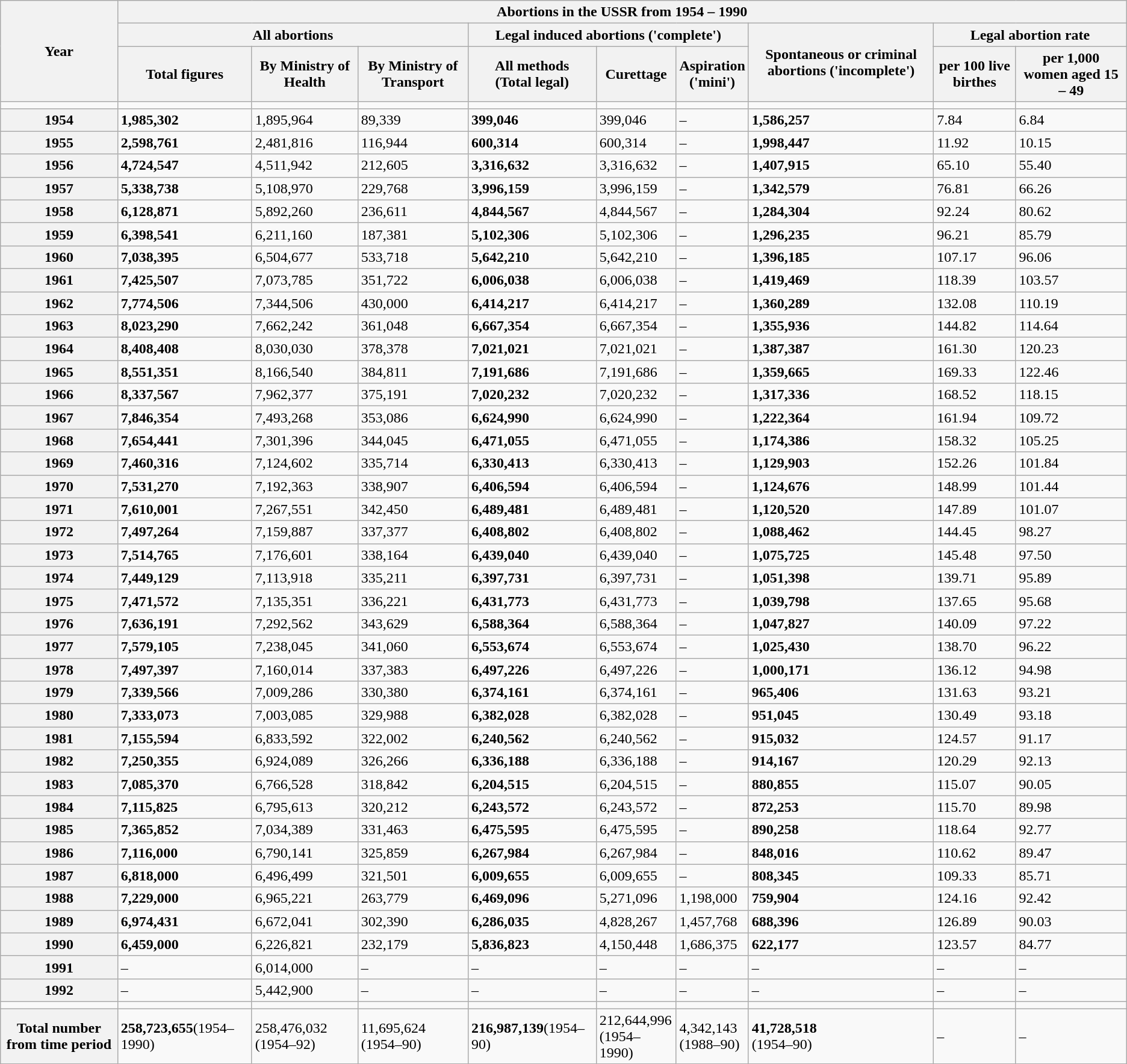<table class="wikitable sortable mw-collapsible mw-collapsed">
<tr>
<th rowspan="4">Year</th>
<th colspan="9">Abortions in the USSR from 1954 – 1990 </th>
</tr>
<tr>
<th colspan="3">All abortions</th>
<th colspan="3">Legal induced abortions ('complete')</th>
<th rowspan="3">Spontaneous or criminal abortions ('incomplete')</th>
<th colspan="2">Legal abortion rate</th>
</tr>
<tr>
<th rowspan="2">Total figures</th>
<th rowspan="2">By Ministry of Health</th>
<th rowspan="2">By Ministry of Transport</th>
<th rowspan="2">All methods<br>(Total legal)</th>
<th rowspan="2">Curettage</th>
<th rowspan="2">Aspiration<br>('mini')</th>
<th rowspan="2">per 100 live birthes</th>
<th rowspan="2">per 1,000 women aged 15 – 49</th>
</tr>
<tr>
</tr>
<tr>
<td></td>
<td></td>
<td></td>
<td></td>
<td></td>
<td></td>
<td></td>
<td></td>
<td></td>
<td></td>
</tr>
<tr>
<th>1954</th>
<td><strong>1,985,302</strong></td>
<td>1,895,964</td>
<td>89,339</td>
<td><strong>399,046</strong></td>
<td>399,046</td>
<td>–</td>
<td><strong>1,586,257</strong></td>
<td>7.84</td>
<td>6.84</td>
</tr>
<tr>
<th>1955</th>
<td><strong>2,598,761</strong></td>
<td>2,481,816</td>
<td>116,944</td>
<td><strong>600,314</strong></td>
<td>600,314</td>
<td>–</td>
<td><strong>1,998,447</strong></td>
<td>11.92</td>
<td>10.15</td>
</tr>
<tr>
<th>1956</th>
<td><strong>4,724,547</strong></td>
<td>4,511,942</td>
<td>212,605</td>
<td><strong>3,316,632</strong></td>
<td>3,316,632</td>
<td>–</td>
<td><strong>1,407,915</strong></td>
<td>65.10</td>
<td>55.40</td>
</tr>
<tr>
<th>1957</th>
<td><strong>5,338,738</strong></td>
<td>5,108,970</td>
<td>229,768</td>
<td><strong>3,996,159</strong></td>
<td>3,996,159</td>
<td>–</td>
<td><strong>1,342,579</strong></td>
<td>76.81</td>
<td>66.26</td>
</tr>
<tr>
<th>1958</th>
<td><strong>6,128,871</strong></td>
<td>5,892,260</td>
<td>236,611</td>
<td><strong>4,844,567</strong></td>
<td>4,844,567</td>
<td>–</td>
<td><strong>1,284,304</strong></td>
<td>92.24</td>
<td>80.62</td>
</tr>
<tr>
<th>1959</th>
<td><strong>6,398,541</strong></td>
<td>6,211,160</td>
<td>187,381</td>
<td><strong>5,102,306</strong></td>
<td>5,102,306</td>
<td>–</td>
<td><strong>1,296,235</strong></td>
<td>96.21</td>
<td>85.79</td>
</tr>
<tr>
<th>1960</th>
<td><strong>7,038,395</strong></td>
<td>6,504,677</td>
<td>533,718</td>
<td><strong>5,642,210</strong></td>
<td>5,642,210</td>
<td>–</td>
<td><strong>1,396,185</strong></td>
<td>107.17</td>
<td>96.06</td>
</tr>
<tr>
<th>1961</th>
<td><strong>7,425,507</strong></td>
<td>7,073,785</td>
<td>351,722</td>
<td><strong>6,006,038</strong></td>
<td>6,006,038</td>
<td>–</td>
<td><strong>1,419,469</strong></td>
<td>118.39</td>
<td>103.57</td>
</tr>
<tr>
<th>1962</th>
<td><strong>7,774,506</strong></td>
<td>7,344,506</td>
<td>430,000</td>
<td><strong>6,414,217</strong></td>
<td>6,414,217</td>
<td>–</td>
<td><strong>1,360,289</strong></td>
<td>132.08</td>
<td>110.19</td>
</tr>
<tr>
<th>1963</th>
<td><strong>8,023,290</strong></td>
<td>7,662,242</td>
<td>361,048</td>
<td><strong>6,667,354</strong></td>
<td>6,667,354</td>
<td>–</td>
<td><strong>1,355,936</strong></td>
<td>144.82</td>
<td>114.64</td>
</tr>
<tr>
<th>1964</th>
<td><strong>8,408,408</strong></td>
<td>8,030,030</td>
<td>378,378</td>
<td><strong>7,021,021</strong></td>
<td>7,021,021</td>
<td>–</td>
<td><strong>1,387,387</strong></td>
<td>161.30</td>
<td>120.23</td>
</tr>
<tr>
<th>1965</th>
<td><strong>8,551,351</strong></td>
<td>8,166,540</td>
<td>384,811</td>
<td><strong>7,191,686</strong></td>
<td>7,191,686</td>
<td>–</td>
<td><strong>1,359,665</strong></td>
<td>169.33</td>
<td>122.46</td>
</tr>
<tr>
<th>1966</th>
<td><strong>8,337,567</strong></td>
<td>7,962,377</td>
<td>375,191</td>
<td><strong>7,020,232</strong></td>
<td>7,020,232</td>
<td>–</td>
<td><strong>1,317,336</strong></td>
<td>168.52</td>
<td>118.15</td>
</tr>
<tr>
<th>1967</th>
<td><strong>7,846,354</strong></td>
<td>7,493,268</td>
<td>353,086</td>
<td><strong>6,624,990</strong></td>
<td>6,624,990</td>
<td>–</td>
<td><strong>1,222,364</strong></td>
<td>161.94</td>
<td>109.72</td>
</tr>
<tr>
<th>1968</th>
<td><strong>7,654,441</strong></td>
<td>7,301,396</td>
<td>344,045</td>
<td><strong>6,471,055</strong></td>
<td>6,471,055</td>
<td>–</td>
<td><strong>1,174,386</strong></td>
<td>158.32</td>
<td>105.25</td>
</tr>
<tr>
<th>1969</th>
<td><strong>7,460,316</strong></td>
<td>7,124,602</td>
<td>335,714</td>
<td><strong>6,330,413</strong></td>
<td>6,330,413</td>
<td>–</td>
<td><strong>1,129,903</strong></td>
<td>152.26</td>
<td>101.84</td>
</tr>
<tr>
<th>1970</th>
<td><strong>7,531,270</strong></td>
<td>7,192,363</td>
<td>338,907</td>
<td><strong>6,406,594</strong></td>
<td>6,406,594</td>
<td>–</td>
<td><strong>1,124,676</strong></td>
<td>148.99</td>
<td>101.44</td>
</tr>
<tr>
<th>1971</th>
<td><strong>7,610,001</strong></td>
<td>7,267,551</td>
<td>342,450</td>
<td><strong>6,489,481</strong></td>
<td>6,489,481</td>
<td>–</td>
<td><strong>1,120,520</strong></td>
<td>147.89</td>
<td>101.07</td>
</tr>
<tr>
<th>1972</th>
<td><strong>7,497,264</strong></td>
<td>7,159,887</td>
<td>337,377</td>
<td><strong>6,408,802</strong></td>
<td>6,408,802</td>
<td>–</td>
<td><strong>1,088,462</strong></td>
<td>144.45</td>
<td>98.27</td>
</tr>
<tr>
<th>1973</th>
<td><strong>7,514,765</strong></td>
<td>7,176,601</td>
<td>338,164</td>
<td><strong>6,439,040</strong></td>
<td>6,439,040</td>
<td>–</td>
<td><strong>1,075,725</strong></td>
<td>145.48</td>
<td>97.50</td>
</tr>
<tr>
<th>1974</th>
<td><strong>7,449,129</strong></td>
<td>7,113,918</td>
<td>335,211</td>
<td><strong>6,397,731</strong></td>
<td>6,397,731</td>
<td>–</td>
<td><strong>1,051,398</strong></td>
<td>139.71</td>
<td>95.89</td>
</tr>
<tr>
<th>1975</th>
<td><strong>7,471,572</strong></td>
<td>7,135,351</td>
<td>336,221</td>
<td><strong>6,431,773</strong></td>
<td>6,431,773</td>
<td>–</td>
<td><strong>1,039,798</strong></td>
<td>137.65</td>
<td>95.68</td>
</tr>
<tr>
<th>1976</th>
<td><strong>7,636,191</strong></td>
<td>7,292,562</td>
<td>343,629</td>
<td><strong>6,588,364</strong></td>
<td>6,588,364</td>
<td>–</td>
<td><strong>1,047,827</strong></td>
<td>140.09</td>
<td>97.22</td>
</tr>
<tr>
<th>1977</th>
<td><strong>7,579,105</strong></td>
<td>7,238,045</td>
<td>341,060</td>
<td><strong>6,553,674</strong></td>
<td>6,553,674</td>
<td>–</td>
<td><strong>1,025,430</strong></td>
<td>138.70</td>
<td>96.22</td>
</tr>
<tr>
<th>1978</th>
<td><strong>7,497,397</strong></td>
<td>7,160,014</td>
<td>337,383</td>
<td><strong>6,497,226</strong></td>
<td>6,497,226</td>
<td>–</td>
<td><strong>1,000,171</strong></td>
<td>136.12</td>
<td>94.98</td>
</tr>
<tr>
<th>1979</th>
<td><strong>7,339,566</strong></td>
<td>7,009,286</td>
<td>330,380</td>
<td><strong>6,374,161</strong></td>
<td>6,374,161</td>
<td>–</td>
<td><strong>965,406</strong></td>
<td>131.63</td>
<td>93.21</td>
</tr>
<tr>
<th>1980</th>
<td><strong>7,333,073</strong></td>
<td>7,003,085</td>
<td>329,988</td>
<td><strong>6,382,028</strong></td>
<td>6,382,028</td>
<td>–</td>
<td><strong>951,045</strong></td>
<td>130.49</td>
<td>93.18</td>
</tr>
<tr>
<th>1981</th>
<td><strong>7,155,594</strong></td>
<td>6,833,592</td>
<td>322,002</td>
<td><strong>6,240,562</strong></td>
<td>6,240,562</td>
<td>–</td>
<td><strong>915,032</strong></td>
<td>124.57</td>
<td>91.17</td>
</tr>
<tr>
<th>1982</th>
<td><strong>7,250,355</strong></td>
<td>6,924,089</td>
<td>326,266</td>
<td><strong>6,336,188</strong></td>
<td>6,336,188</td>
<td>–</td>
<td><strong>914,167</strong></td>
<td>120.29</td>
<td>92.13</td>
</tr>
<tr>
<th>1983</th>
<td><strong>7,085,370</strong></td>
<td>6,766,528</td>
<td>318,842</td>
<td><strong>6,204,515</strong></td>
<td>6,204,515</td>
<td>–</td>
<td><strong>880,855</strong></td>
<td>115.07</td>
<td>90.05</td>
</tr>
<tr>
<th>1984</th>
<td><strong>7,115,825</strong></td>
<td>6,795,613</td>
<td>320,212</td>
<td><strong>6,243,572</strong></td>
<td>6,243,572</td>
<td>–</td>
<td><strong>872,253</strong></td>
<td>115.70</td>
<td>89.98</td>
</tr>
<tr>
<th>1985</th>
<td><strong>7,365,852</strong></td>
<td>7,034,389</td>
<td>331,463</td>
<td><strong>6,475,595</strong></td>
<td>6,475,595</td>
<td>–</td>
<td><strong>890,258</strong></td>
<td>118.64</td>
<td>92.77</td>
</tr>
<tr>
<th>1986</th>
<td><strong>7,116,000</strong></td>
<td>6,790,141</td>
<td>325,859</td>
<td><strong>6,267,984</strong></td>
<td>6,267,984</td>
<td>–</td>
<td><strong>848,016</strong></td>
<td>110.62</td>
<td>89.47</td>
</tr>
<tr>
<th>1987</th>
<td><strong>6,818,000</strong></td>
<td>6,496,499</td>
<td>321,501</td>
<td><strong>6,009,655</strong></td>
<td>6,009,655</td>
<td>–</td>
<td><strong>808,345</strong></td>
<td>109.33</td>
<td>85.71</td>
</tr>
<tr>
<th>1988</th>
<td><strong>7,229,000</strong></td>
<td>6,965,221</td>
<td>263,779</td>
<td><strong>6,469,096</strong></td>
<td>5,271,096</td>
<td>1,198,000</td>
<td><strong>759,904</strong></td>
<td>124.16</td>
<td>92.42</td>
</tr>
<tr>
<th>1989</th>
<td><strong>6,974,431</strong></td>
<td>6,672,041</td>
<td>302,390</td>
<td><strong>6,286,035</strong></td>
<td>4,828,267</td>
<td>1,457,768</td>
<td><strong>688,396</strong></td>
<td>126.89</td>
<td>90.03</td>
</tr>
<tr>
<th>1990</th>
<td><strong>6,459,000</strong></td>
<td>6,226,821</td>
<td>232,179</td>
<td><strong>5,836,823</strong></td>
<td>4,150,448</td>
<td>1,686,375</td>
<td><strong>622,177</strong></td>
<td>123.57</td>
<td>84.77</td>
</tr>
<tr>
<th>1991</th>
<td>–</td>
<td>6,014,000</td>
<td>–</td>
<td>–</td>
<td>–</td>
<td>–</td>
<td>–</td>
<td>–</td>
<td>–</td>
</tr>
<tr>
<th>1992</th>
<td>–</td>
<td>5,442,900</td>
<td>–</td>
<td>–</td>
<td>–</td>
<td>–</td>
<td>–</td>
<td>–</td>
<td>–</td>
</tr>
<tr>
<td></td>
<td></td>
<td></td>
<td></td>
<td></td>
<td></td>
<td></td>
<td></td>
<td></td>
<td></td>
</tr>
<tr>
<th>Total number from time period</th>
<td><strong>258,723,655</strong>(1954–1990)</td>
<td>258,476,032<br>(1954–92)</td>
<td>11,695,624<br>(1954–90)</td>
<td><strong>216,987,139</strong>(1954–90)</td>
<td>212,644,996<br>(1954–1990)</td>
<td>4,342,143<br>(1988–90)</td>
<td><strong>41,728,518</strong><br>(1954–90)</td>
<td>–</td>
<td>–</td>
</tr>
</table>
